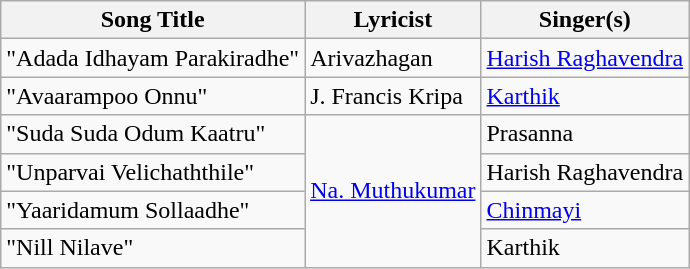<table class="wikitable">
<tr>
<th>Song Title</th>
<th>Lyricist</th>
<th>Singer(s)</th>
</tr>
<tr>
<td>"Adada Idhayam Parakiradhe"</td>
<td>Arivazhagan</td>
<td><a href='#'>Harish Raghavendra</a></td>
</tr>
<tr>
<td>"Avaarampoo Onnu"</td>
<td>J. Francis Kripa</td>
<td><a href='#'>Karthik</a></td>
</tr>
<tr>
<td>"Suda Suda Odum Kaatru"</td>
<td rowspan="4"><a href='#'>Na. Muthukumar</a></td>
<td>Prasanna</td>
</tr>
<tr>
<td>"Unparvai Velichaththile"</td>
<td>Harish Raghavendra</td>
</tr>
<tr>
<td>"Yaaridamum Sollaadhe"</td>
<td><a href='#'>Chinmayi</a></td>
</tr>
<tr>
<td>"Nill Nilave"</td>
<td>Karthik</td>
</tr>
</table>
